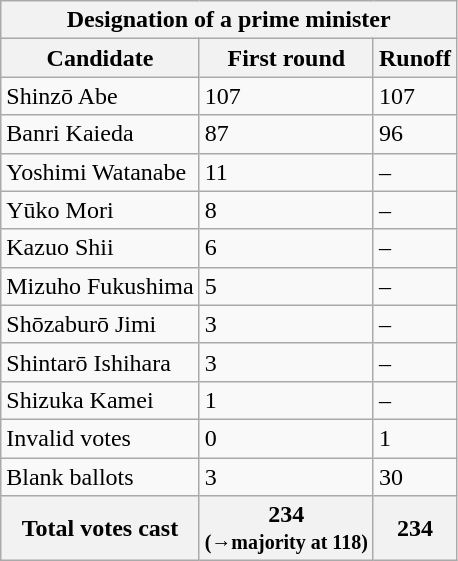<table class="wikitable">
<tr>
<th colspan="3">Designation of a prime minister</th>
</tr>
<tr>
<th>Candidate</th>
<th>First round</th>
<th>Runoff</th>
</tr>
<tr>
<td> Shinzō Abe</td>
<td>107</td>
<td>107</td>
</tr>
<tr>
<td>Banri Kaieda</td>
<td>87</td>
<td>96</td>
</tr>
<tr>
<td>Yoshimi Watanabe</td>
<td>11</td>
<td>–</td>
</tr>
<tr>
<td>Yūko Mori</td>
<td>8</td>
<td>–</td>
</tr>
<tr>
<td>Kazuo Shii</td>
<td>6</td>
<td>–</td>
</tr>
<tr>
<td>Mizuho Fukushima</td>
<td>5</td>
<td>–</td>
</tr>
<tr>
<td>Shōzaburō Jimi</td>
<td>3</td>
<td>–</td>
</tr>
<tr>
<td>Shintarō Ishihara</td>
<td>3</td>
<td>–</td>
</tr>
<tr>
<td>Shizuka Kamei</td>
<td>1</td>
<td>–</td>
</tr>
<tr>
<td>Invalid votes</td>
<td>0</td>
<td>1</td>
</tr>
<tr>
<td>Blank ballots</td>
<td>3</td>
<td>30</td>
</tr>
<tr>
<th>Total votes cast</th>
<th>234<br><small>(→majority at 118)</small></th>
<th>234</th>
</tr>
</table>
